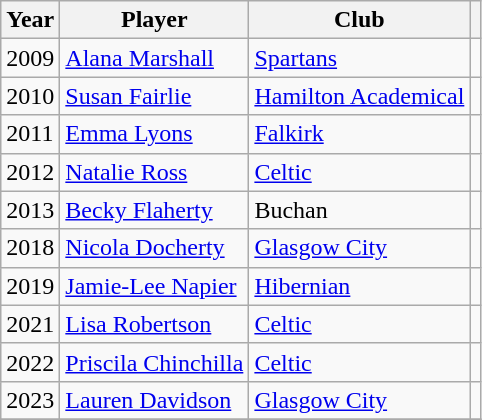<table class="wikitable sortable">
<tr>
<th>Year</th>
<th>Player</th>
<th>Club</th>
<th></th>
</tr>
<tr>
<td>2009</td>
<td><a href='#'>Alana Marshall</a></td>
<td><a href='#'>Spartans</a></td>
<td></td>
</tr>
<tr>
<td>2010</td>
<td><a href='#'>Susan Fairlie</a></td>
<td><a href='#'>Hamilton Academical</a></td>
<td></td>
</tr>
<tr>
<td>2011</td>
<td><a href='#'>Emma Lyons</a></td>
<td><a href='#'>Falkirk</a></td>
<td></td>
</tr>
<tr>
<td>2012</td>
<td><a href='#'>Natalie Ross</a></td>
<td><a href='#'>Celtic</a></td>
<td></td>
</tr>
<tr>
<td>2013</td>
<td><a href='#'>Becky Flaherty</a></td>
<td>Buchan</td>
<td></td>
</tr>
<tr>
<td>2018</td>
<td><a href='#'>Nicola Docherty</a></td>
<td><a href='#'>Glasgow City</a></td>
<td></td>
</tr>
<tr>
<td>2019</td>
<td><a href='#'>Jamie-Lee Napier</a></td>
<td><a href='#'>Hibernian</a></td>
<td></td>
</tr>
<tr>
<td>2021</td>
<td><a href='#'>Lisa Robertson</a></td>
<td><a href='#'>Celtic</a></td>
<td></td>
</tr>
<tr>
<td>2022</td>
<td><a href='#'>Priscila Chinchilla</a></td>
<td><a href='#'>Celtic</a></td>
<td></td>
</tr>
<tr>
<td>2023</td>
<td><a href='#'>Lauren Davidson</a></td>
<td><a href='#'>Glasgow City</a></td>
<td></td>
</tr>
<tr>
</tr>
</table>
